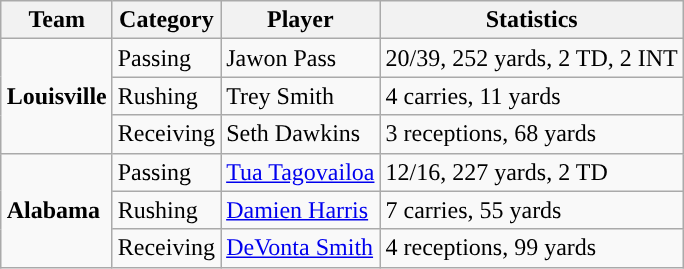<table class="wikitable" style="float: right;">
<tr>
<th>Team</th>
<th>Category</th>
<th>Player</th>
<th>Statistics</th>
</tr>
<tr>
<td rowspan=3><strong>Louisville</strong></td>
<td>Passing</td>
<td>Jawon Pass</td>
<td>20/39, 252 yards, 2 TD, 2 INT</td>
</tr>
<tr>
<td>Rushing</td>
<td>Trey Smith</td>
<td>4 carries, 11 yards</td>
</tr>
<tr>
<td>Receiving</td>
<td>Seth Dawkins</td>
<td>3 receptions, 68 yards</td>
</tr>
<tr>
<td rowspan=3><strong>Alabama</strong></td>
<td>Passing</td>
<td><a href='#'>Tua Tagovailoa</a></td>
<td>12/16, 227 yards, 2 TD</td>
</tr>
<tr>
<td>Rushing</td>
<td><a href='#'>Damien Harris</a></td>
<td>7 carries, 55 yards</td>
</tr>
<tr>
<td>Receiving</td>
<td><a href='#'>DeVonta Smith</a></td>
<td>4 receptions, 99 yards</td>
</tr>
</table>
